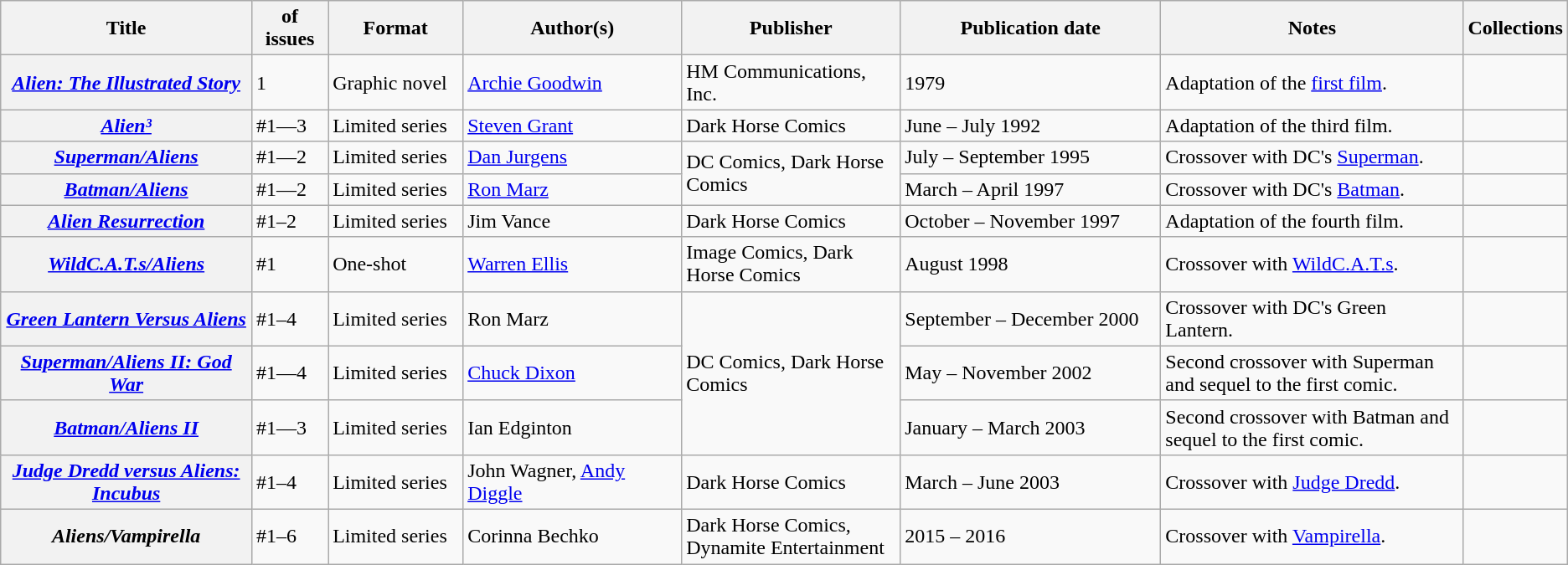<table class="wikitable">
<tr>
<th>Title</th>
<th style="width:40pt"> of issues</th>
<th style="width:75pt">Format</th>
<th style="width:125pt">Author(s)</th>
<th style="width:125pt">Publisher</th>
<th style="width:150pt">Publication date</th>
<th style="width:175pt">Notes</th>
<th>Collections</th>
</tr>
<tr>
<th><em><a href='#'>Alien: The Illustrated Story</a></em></th>
<td>1</td>
<td>Graphic novel</td>
<td><a href='#'>Archie Goodwin</a></td>
<td>HM Communications, Inc.</td>
<td>1979</td>
<td>Adaptation of the <a href='#'>first film</a>.</td>
<td></td>
</tr>
<tr>
<th><em><a href='#'>Alien³</a></em></th>
<td>#1—3</td>
<td>Limited series</td>
<td><a href='#'>Steven Grant</a></td>
<td>Dark Horse Comics</td>
<td>June – July 1992</td>
<td>Adaptation of the third film.</td>
<td></td>
</tr>
<tr>
<th><em><a href='#'>Superman/Aliens</a></em></th>
<td>#1—2</td>
<td>Limited series</td>
<td><a href='#'>Dan Jurgens</a></td>
<td rowspan="2">DC Comics, Dark Horse Comics</td>
<td>July – September 1995</td>
<td>Crossover with DC's <a href='#'>Superman</a>.</td>
<td></td>
</tr>
<tr>
<th><em><a href='#'>Batman/Aliens</a></em></th>
<td>#1—2</td>
<td>Limited series</td>
<td><a href='#'>Ron Marz</a></td>
<td>March – April 1997</td>
<td>Crossover with DC's <a href='#'>Batman</a>.</td>
<td></td>
</tr>
<tr>
<th><em><a href='#'>Alien Resurrection</a></em></th>
<td>#1–2</td>
<td>Limited series</td>
<td>Jim Vance</td>
<td>Dark Horse Comics</td>
<td>October – November 1997</td>
<td>Adaptation of the fourth film.</td>
<td></td>
</tr>
<tr>
<th><em><a href='#'>WildC.A.T.s/Aliens</a></em></th>
<td>#1</td>
<td>One-shot</td>
<td><a href='#'>Warren Ellis</a></td>
<td>Image Comics, Dark Horse Comics</td>
<td>August 1998</td>
<td>Crossover with <a href='#'>WildC.A.T.s</a>.</td>
<td></td>
</tr>
<tr>
<th><em><a href='#'>Green Lantern Versus Aliens</a></em></th>
<td>#1–4</td>
<td>Limited series</td>
<td>Ron Marz</td>
<td rowspan="3">DC Comics, Dark Horse Comics</td>
<td>September – December 2000</td>
<td>Crossover with DC's Green Lantern.</td>
<td></td>
</tr>
<tr>
<th><em><a href='#'>Superman/Aliens II: God War</a></em></th>
<td>#1—4</td>
<td>Limited series</td>
<td><a href='#'>Chuck Dixon</a></td>
<td>May – November 2002</td>
<td>Second crossover with Superman and sequel to the first comic.</td>
<td></td>
</tr>
<tr>
<th><em><a href='#'>Batman/Aliens II</a></em></th>
<td>#1—3</td>
<td>Limited series</td>
<td>Ian Edginton</td>
<td>January – March 2003</td>
<td>Second crossover with Batman and sequel to the first comic.</td>
<td></td>
</tr>
<tr>
<th><em><a href='#'>Judge Dredd versus Aliens: Incubus</a></em></th>
<td>#1–4</td>
<td>Limited series</td>
<td>John Wagner, <a href='#'>Andy Diggle</a></td>
<td>Dark Horse Comics</td>
<td>March – June 2003</td>
<td>Crossover with <a href='#'>Judge Dredd</a>.</td>
<td></td>
</tr>
<tr>
<th><em>Aliens/Vampirella</em></th>
<td>#1–6</td>
<td>Limited series</td>
<td>Corinna Bechko</td>
<td>Dark Horse Comics, Dynamite Entertainment</td>
<td>2015 – 2016</td>
<td>Crossover with <a href='#'>Vampirella</a>.</td>
<td></td>
</tr>
</table>
